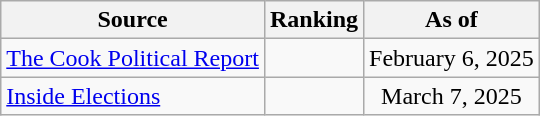<table class="wikitable" style="text-align:center">
<tr>
<th>Source</th>
<th>Ranking</th>
<th>As of</th>
</tr>
<tr>
<td align=left><a href='#'>The Cook Political Report</a></td>
<td></td>
<td>February 6, 2025</td>
</tr>
<tr>
<td align=left><a href='#'>Inside Elections</a></td>
<td></td>
<td>March 7, 2025</td>
</tr>
</table>
